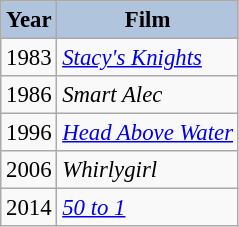<table class="wikitable" style="font-size:95%;">
<tr>
<th style="background:#B0C4DE;">Year</th>
<th style="background:#B0C4DE;">Film</th>
</tr>
<tr>
<td>1983</td>
<td><em><a href='#'>Stacy's Knights</a></em></td>
</tr>
<tr>
<td>1986</td>
<td><em>Smart Alec</em></td>
</tr>
<tr>
<td>1996</td>
<td><em><a href='#'>Head Above Water</a></em></td>
</tr>
<tr>
<td>2006</td>
<td><em>Whirlygirl</em></td>
</tr>
<tr>
<td>2014</td>
<td><em><a href='#'>50 to 1</a></em></td>
</tr>
</table>
